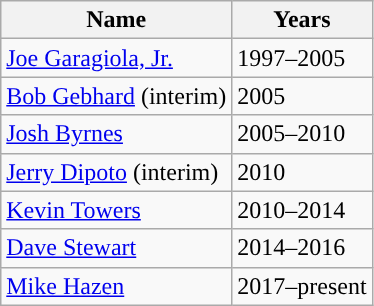<table class="wikitable">
<tr>
<th>Name</th>
<th>Years</th>
</tr>
<tr>
<td><a href='#'>Joe Garagiola, Jr.</a></td>
<td>1997–2005</td>
</tr>
<tr>
<td><a href='#'>Bob Gebhard</a> (interim)</td>
<td>2005</td>
</tr>
<tr>
<td><a href='#'>Josh Byrnes</a></td>
<td>2005–2010</td>
</tr>
<tr>
<td><a href='#'>Jerry Dipoto</a> (interim)</td>
<td>2010</td>
</tr>
<tr>
<td><a href='#'>Kevin Towers</a></td>
<td>2010–2014</td>
</tr>
<tr>
<td><a href='#'>Dave Stewart</a></td>
<td>2014–2016</td>
</tr>
<tr>
<td><a href='#'>Mike Hazen</a></td>
<td>2017–present</td>
</tr>
</table>
